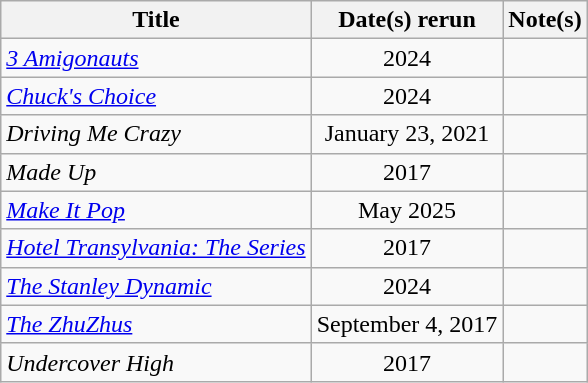<table class="wikitable plainrowheaders sortable" style="text-align:center;">
<tr>
<th scope="col">Title</th>
<th scope="col">Date(s) rerun</th>
<th class="unsortable">Note(s)</th>
</tr>
<tr>
<td scope="row" style="text-align:left;"><em><a href='#'>3 Amigonauts</a></em></td>
<td>2024</td>
<td></td>
</tr>
<tr>
<td scope="row" style="text-align:left;"><em><a href='#'>Chuck's Choice</a></em></td>
<td>2024</td>
<td></td>
</tr>
<tr>
<td scope="row" style="text-align:left;"><em>Driving Me Crazy</em></td>
<td>January 23, 2021</td>
<td></td>
</tr>
<tr>
<td scope="row" style="text-align:left;"><em>Made Up</em></td>
<td>2017</td>
<td></td>
</tr>
<tr>
<td scope="row" style="text-align:left;"><em><a href='#'>Make It Pop</a></em></td>
<td>May 2025</td>
<td></td>
</tr>
<tr>
<td scope="row" style="text-align:left;"><em><a href='#'>Hotel Transylvania: The Series</a></em></td>
<td>2017</td>
<td></td>
</tr>
<tr>
<td scope="row" style="text-align:left;"><em><a href='#'>The Stanley Dynamic</a></em></td>
<td>2024</td>
<td></td>
</tr>
<tr>
<td scope="row" style="text-align:left;"><em><a href='#'>The ZhuZhus</a></em></td>
<td>September 4, 2017</td>
<td></td>
</tr>
<tr>
<td scope="row" style="text-align:left;"><em>Undercover High</em></td>
<td>2017</td>
<td></td>
</tr>
</table>
